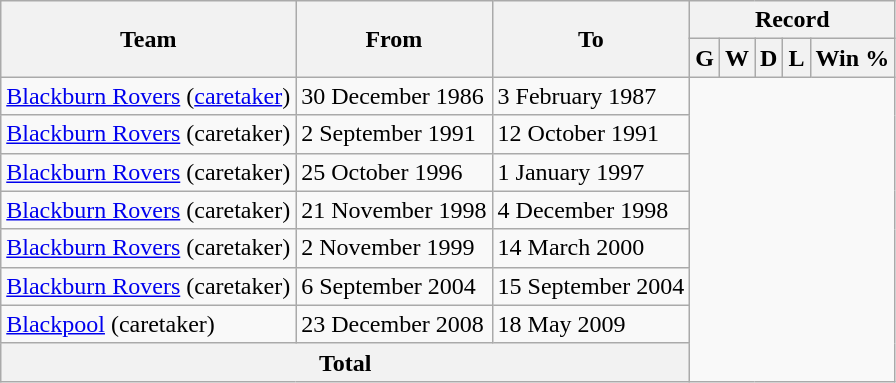<table class="wikitable" style="text-align: center">
<tr>
<th rowspan="2">Team</th>
<th rowspan="2">From</th>
<th rowspan="2">To</th>
<th colspan="5">Record</th>
</tr>
<tr>
<th>G</th>
<th>W</th>
<th>D</th>
<th>L</th>
<th>Win %</th>
</tr>
<tr>
<td align=left><a href='#'>Blackburn Rovers</a> (<a href='#'>caretaker</a>)</td>
<td align=left>30 December 1986</td>
<td align=left>3 February 1987<br></td>
</tr>
<tr>
<td align=left><a href='#'>Blackburn Rovers</a> (caretaker)</td>
<td align=left>2 September 1991</td>
<td align=left>12 October 1991<br></td>
</tr>
<tr>
<td align=left><a href='#'>Blackburn Rovers</a> (caretaker)</td>
<td align=left>25 October 1996</td>
<td align=left>1 January 1997<br></td>
</tr>
<tr>
<td align=left><a href='#'>Blackburn Rovers</a> (caretaker)</td>
<td align=left>21 November 1998</td>
<td align=left>4 December 1998<br></td>
</tr>
<tr>
<td align=left><a href='#'>Blackburn Rovers</a> (caretaker)</td>
<td align=left>2 November 1999</td>
<td align=left>14 March 2000<br></td>
</tr>
<tr>
<td align=left><a href='#'>Blackburn Rovers</a> (caretaker)</td>
<td align=left>6 September 2004</td>
<td align=left>15 September 2004<br></td>
</tr>
<tr>
<td align=left><a href='#'>Blackpool</a> (caretaker)</td>
<td align=left>23 December 2008</td>
<td align=left>18 May 2009<br></td>
</tr>
<tr>
<th colspan=3>Total<br></th>
</tr>
</table>
